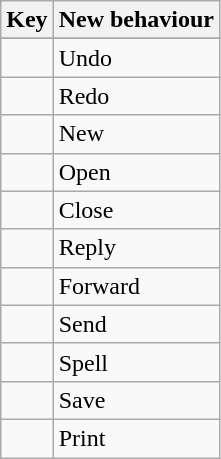<table class="wikitable">
<tr>
<th>Key</th>
<th>New behaviour</th>
</tr>
<tr>
</tr>
<tr>
<td></td>
<td>Undo</td>
</tr>
<tr>
<td></td>
<td>Redo</td>
</tr>
<tr>
<td></td>
<td>New</td>
</tr>
<tr>
<td></td>
<td>Open</td>
</tr>
<tr>
<td></td>
<td>Close</td>
</tr>
<tr>
<td></td>
<td>Reply</td>
</tr>
<tr>
<td></td>
<td>Forward</td>
</tr>
<tr>
<td></td>
<td>Send</td>
</tr>
<tr>
<td></td>
<td>Spell</td>
</tr>
<tr>
<td></td>
<td>Save</td>
</tr>
<tr>
<td></td>
<td>Print</td>
</tr>
</table>
